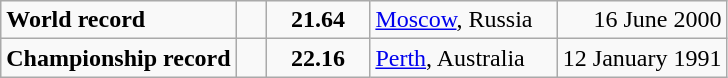<table class="wikitable">
<tr>
<td><strong>World record</strong></td>
<td style="padding-right:1em"></td>
<td style="text-align:center;padding-left:1em; padding-right:1em;"><strong>21.64</strong></td>
<td style="padding-right:1em"><a href='#'>Moscow</a>, Russia</td>
<td align=right>16 June 2000</td>
</tr>
<tr>
<td><strong>Championship record</strong></td>
<td style="padding-right:1em"></td>
<td style="text-align:center;padding-left:1em; padding-right:1em;"><strong>22.16</strong></td>
<td style="padding-right:1em"><a href='#'>Perth</a>, Australia</td>
<td align=right>12 January 1991</td>
</tr>
</table>
